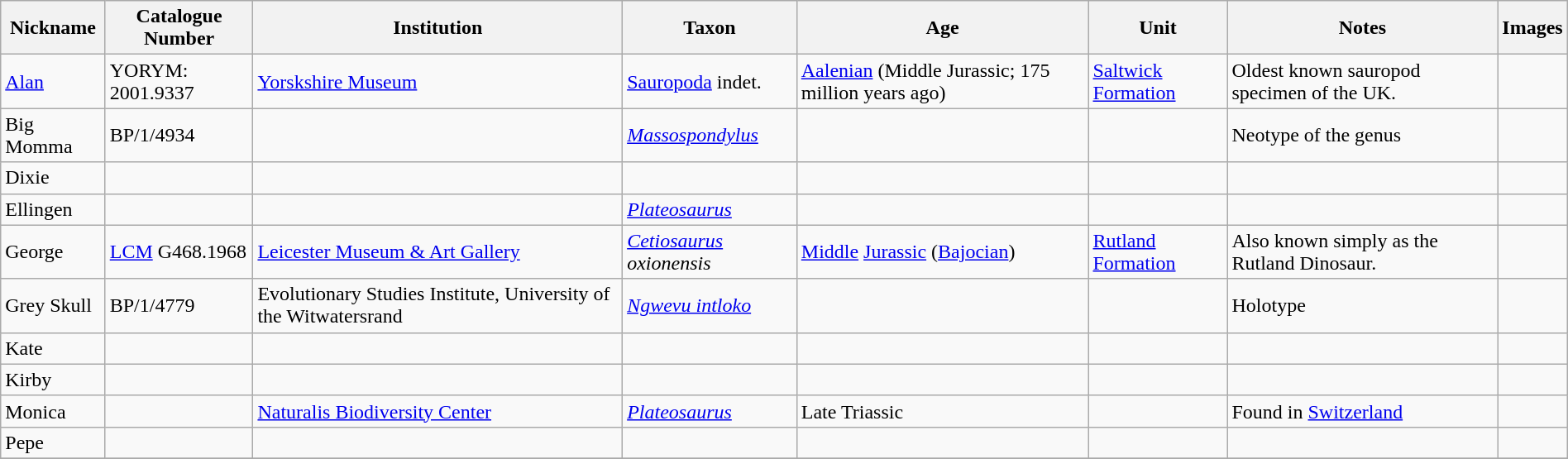<table class="wikitable sortable" align="center" width="100%">
<tr>
<th>Nickname</th>
<th>Catalogue Number</th>
<th>Institution</th>
<th>Taxon</th>
<th>Age</th>
<th>Unit</th>
<th>Notes</th>
<th>Images</th>
</tr>
<tr>
<td><a href='#'>Alan</a></td>
<td>YORYM: 2001.9337</td>
<td><a href='#'>Yorskshire Museum</a></td>
<td><a href='#'>Sauropoda</a> indet.</td>
<td><a href='#'>Aalenian</a> (Middle Jurassic; 175 million years ago)</td>
<td><a href='#'>Saltwick Formation</a></td>
<td>Oldest known sauropod specimen of the UK.</td>
<td></td>
</tr>
<tr>
<td>Big Momma</td>
<td>BP/1/4934</td>
<td></td>
<td><em><a href='#'>Massospondylus</a></em></td>
<td></td>
<td></td>
<td>Neotype of the genus</td>
<td></td>
</tr>
<tr>
<td>Dixie</td>
<td></td>
<td></td>
<td></td>
<td></td>
<td></td>
<td></td>
<td></td>
</tr>
<tr>
<td>Ellingen</td>
<td></td>
<td></td>
<td><em><a href='#'>Plateosaurus</a></em></td>
<td></td>
<td></td>
<td></td>
<td></td>
</tr>
<tr>
<td>George</td>
<td><a href='#'>LCM</a> G468.1968</td>
<td><a href='#'>Leicester Museum & Art Gallery</a></td>
<td><em><a href='#'>Cetiosaurus</a> oxionensis</em></td>
<td><a href='#'>Middle</a> <a href='#'>Jurassic</a> (<a href='#'>Bajocian</a>)</td>
<td><a href='#'>Rutland Formation</a></td>
<td>Also known simply as the Rutland Dinosaur.</td>
<td></td>
</tr>
<tr>
<td>Grey Skull</td>
<td>BP/1/4779</td>
<td>Evolutionary Studies Institute, University of the Witwatersrand</td>
<td><a href='#'><em>Ngwevu intloko</em></a></td>
<td></td>
<td></td>
<td>Holotype</td>
<td></td>
</tr>
<tr>
<td>Kate</td>
<td></td>
<td></td>
<td></td>
<td></td>
<td></td>
<td></td>
<td></td>
</tr>
<tr>
<td>Kirby</td>
<td></td>
<td></td>
<td></td>
<td></td>
<td></td>
<td></td>
<td></td>
</tr>
<tr>
<td>Monica</td>
<td></td>
<td><a href='#'>Naturalis Biodiversity Center</a></td>
<td><em><a href='#'>Plateosaurus</a></em></td>
<td>Late Triassic</td>
<td></td>
<td>Found in <a href='#'>Switzerland</a></td>
<td></td>
</tr>
<tr>
<td>Pepe</td>
<td></td>
<td></td>
<td></td>
<td></td>
<td></td>
<td></td>
<td></td>
</tr>
<tr>
</tr>
</table>
